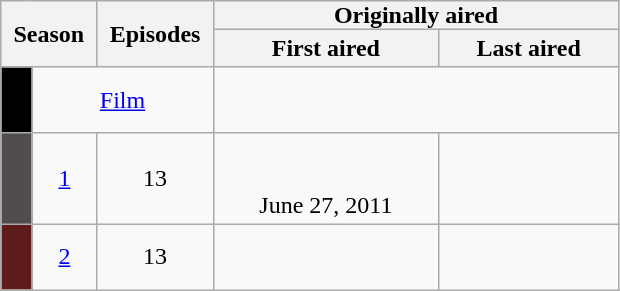<table class="wikitable">
<tr>
<th style="padding:0 8px;" rowspan="2" colspan="2">Season</th>
<th style="padding:0 8px;" rowspan="2">Episodes</th>
<th style="padding:0 80px;" colspan="2">Originally aired</th>
</tr>
<tr>
<th>First aired</th>
<th>Last aired</th>
</tr>
<tr>
<td style="background:#000; color:#fff; text-align:center;"></td>
<td style="text-align:center;" colspan="2"><a href='#'>Film</a></td>
<td style="text-align:center;" colspan="2"> <br> <br> </td>
</tr>
<tr>
<td style="background:#534C4C; color:#100; text-align:center;"></td>
<td style="text-align:center;"><a href='#'>1</a></td>
<td style="text-align:center;">13</td>
<td style="text-align:center;"> <br> <br>June 27, 2011 </td>
<td style="text-align:center;"> <br> </td>
</tr>
<tr>
<td style="background:#5E1B1B; color:#100; text-align:center;"></td>
<td style="text-align:center;"><a href='#'>2</a></td>
<td style="text-align:center;">13</td>
<td style="text-align:center;"> <br>  <br> <span><small></small></span> </td>
<td style="text-align:center;"> <br>  <br>  </td>
</tr>
</table>
